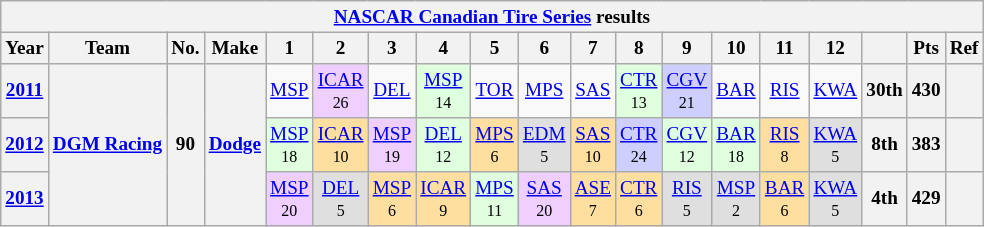<table class="wikitable" style="text-align:center; font-size:80%">
<tr>
<th colspan="20"><a href='#'>NASCAR Canadian Tire Series</a> results</th>
</tr>
<tr>
<th>Year</th>
<th>Team</th>
<th>No.</th>
<th>Make</th>
<th>1</th>
<th>2</th>
<th>3</th>
<th>4</th>
<th>5</th>
<th>6</th>
<th>7</th>
<th>8</th>
<th>9</th>
<th>10</th>
<th>11</th>
<th>12</th>
<th></th>
<th>Pts</th>
<th>Ref</th>
</tr>
<tr>
<th><a href='#'>2011</a></th>
<th rowspan=3><a href='#'>DGM Racing</a></th>
<th rowspan=3>90</th>
<th rowspan=3><a href='#'>Dodge</a></th>
<td><a href='#'>MSP</a></td>
<td style="background:#EFCFFF;"><a href='#'>ICAR</a> <br><small>26</small></td>
<td><a href='#'>DEL</a></td>
<td style="background:#DFFFDF;"><a href='#'>MSP</a> <br><small>14</small></td>
<td><a href='#'>TOR</a></td>
<td><a href='#'>MPS</a></td>
<td><a href='#'>SAS</a></td>
<td style="background:#DFFFDF;"><a href='#'>CTR</a> <br><small>13</small></td>
<td style="background:#CFCFFF;"><a href='#'>CGV</a> <br><small>21</small></td>
<td><a href='#'>BAR</a></td>
<td><a href='#'>RIS</a></td>
<td><a href='#'>KWA</a></td>
<th>30th</th>
<th>430</th>
<th></th>
</tr>
<tr>
<th><a href='#'>2012</a></th>
<td style="background:#DFFFDF;"><a href='#'>MSP</a> <br><small>18</small></td>
<td style="background:#FFDF9F;"><a href='#'>ICAR</a> <br><small>10</small></td>
<td style="background:#EFCFFF;"><a href='#'>MSP</a> <br><small>19</small></td>
<td style="background:#DFFFDF;"><a href='#'>DEL</a> <br><small>12</small></td>
<td style="background:#FFDF9F;"><a href='#'>MPS</a> <br><small>6</small></td>
<td style="background:#DFDFDF;"><a href='#'>EDM</a> <br><small>5</small></td>
<td style="background:#FFDF9F;"><a href='#'>SAS</a> <br><small>10</small></td>
<td style="background:#CFCFFF;"><a href='#'>CTR</a> <br><small>24</small></td>
<td style="background:#DFFFDF;"><a href='#'>CGV</a> <br><small>12</small></td>
<td style="background:#DFFFDF;"><a href='#'>BAR</a> <br><small>18</small></td>
<td style="background:#FFDF9F;"><a href='#'>RIS</a> <br><small>8</small></td>
<td style="background:#DFDFDF;"><a href='#'>KWA</a> <br><small>5</small></td>
<th>8th</th>
<th>383</th>
<th></th>
</tr>
<tr>
<th><a href='#'>2013</a></th>
<td style="background:#EFCFFF;"><a href='#'>MSP</a> <br><small>20</small></td>
<td style="background:#DFDFDF;"><a href='#'>DEL</a> <br><small>5</small></td>
<td style="background:#FFDF9F;"><a href='#'>MSP</a> <br><small>6</small></td>
<td style="background:#FFDF9F;"><a href='#'>ICAR</a> <br><small>9</small></td>
<td style="background:#DFFFDF;"><a href='#'>MPS</a> <br><small>11</small></td>
<td style="background:#EFCFFF;"><a href='#'>SAS</a> <br><small>20</small></td>
<td style="background:#FFDF9F;"><a href='#'>ASE</a> <br><small>7</small></td>
<td style="background:#FFDF9F;"><a href='#'>CTR</a> <br><small>6</small></td>
<td style="background:#DFDFDF;"><a href='#'>RIS</a> <br><small>5</small></td>
<td style="background:#DFDFDF;"><a href='#'>MSP</a> <br><small>2</small></td>
<td style="background:#FFDF9F;"><a href='#'>BAR</a> <br><small>6</small></td>
<td style="background:#DFDFDF;"><a href='#'>KWA</a> <br><small>5</small></td>
<th>4th</th>
<th>429</th>
<th></th>
</tr>
</table>
